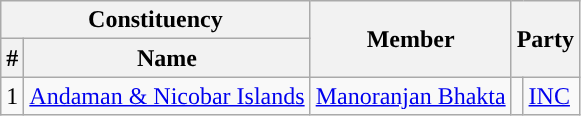<table class="wikitable">
<tr>
<th colspan="2">Constituency</th>
<th rowspan="2">Member</th>
<th colspan="2" rowspan="2">Party</th>
</tr>
<tr>
<th>#</th>
<th>Name</th>
</tr>
<tr>
<td>1</td>
<td><a href='#'>Andaman & Nicobar Islands</a></td>
<td><a href='#'>Manoranjan Bhakta</a></td>
<td style="background-color: "></td>
<td><a href='#'>INC</a></td>
</tr>
</table>
